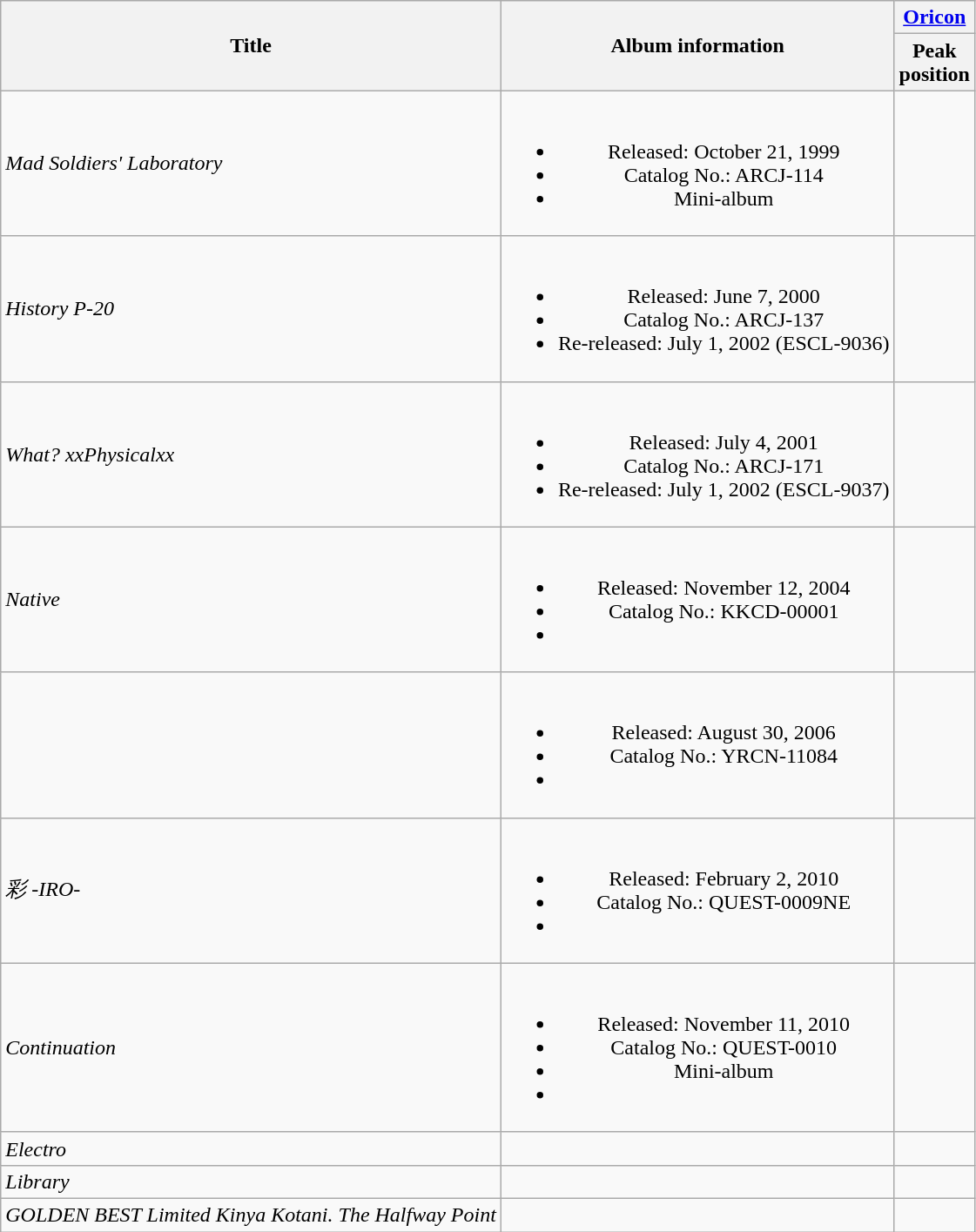<table class="wikitable plainrowheaders" style="text-align:center">
<tr>
<th rowspan=2; style=>Title</th>
<th rowspan=2;>Album information</th>
<th colspan=1; style=><a href='#'>Oricon</a></th>
</tr>
<tr>
<th style=>Peak<br>position</th>
</tr>
<tr>
<td align=left><em>Mad Soldiers' Laboratory</em></td>
<td><br><ul><li>Released:  October 21, 1999</li><li>Catalog No.: ARCJ-114</li><li>Mini-album</li></ul></td>
<td> </td>
</tr>
<tr>
<td align=left><em>History P-20</em></td>
<td><br><ul><li>Released:  June 7, 2000</li><li>Catalog No.: ARCJ-137</li><li>Re-released: July 1, 2002 (ESCL-9036)</li></ul></td>
<td> </td>
</tr>
<tr>
<td align=left><em>What? xxPhysicalxx</em></td>
<td><br><ul><li>Released:  July 4, 2001</li><li>Catalog No.: ARCJ-171</li><li>Re-released: July 1, 2002 (ESCL-9037)</li></ul></td>
<td> </td>
</tr>
<tr>
<td align=left><em>Native</em></td>
<td><br><ul><li>Released:  November 12, 2004</li><li>Catalog No.: KKCD-00001</li><li></li></ul></td>
<td> </td>
</tr>
<tr>
<td align=left></td>
<td><br><ul><li>Released:  August 30, 2006</li><li>Catalog No.: YRCN-11084</li><li></li></ul></td>
<td> </td>
</tr>
<tr>
<td align=left><em>彩 -IRO-</em></td>
<td><br><ul><li>Released:  February 2, 2010</li><li>Catalog No.: QUEST-0009NE</li><li></li></ul></td>
<td> </td>
</tr>
<tr>
<td align=left><em>Continuation</em></td>
<td><br><ul><li>Released:  November 11, 2010</li><li>Catalog No.: QUEST-0010</li><li>Mini-album</li><li></li></ul></td>
<td> </td>
</tr>
<tr>
<td align=left><em>Electro</em></td>
<td></td>
<td></td>
</tr>
<tr>
<td align=left><em>Library</em></td>
<td></td>
<td></td>
</tr>
<tr>
<td align=left><em>GOLDEN BEST Limited Kinya Kotani. The Halfway Point</em></td>
<td></td>
<td></td>
</tr>
</table>
